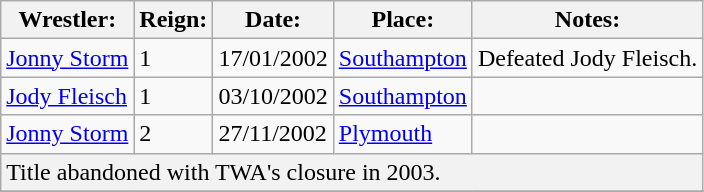<table class="wikitable">
<tr>
<th><strong>Wrestler:</strong></th>
<th><strong>Reign:</strong></th>
<th><strong>Date:</strong></th>
<th><strong>Place:</strong></th>
<th><strong>Notes:</strong></th>
</tr>
<tr>
<td><a href='#'>Jonny Storm</a></td>
<td>1</td>
<td>17/01/2002</td>
<td><a href='#'>Southampton</a></td>
<td>Defeated Jody Fleisch.</td>
</tr>
<tr>
<td><a href='#'>Jody Fleisch</a></td>
<td>1</td>
<td>03/10/2002</td>
<td><a href='#'>Southampton</a></td>
<td></td>
</tr>
<tr>
<td><a href='#'>Jonny Storm</a></td>
<td>2</td>
<td>27/11/2002</td>
<td><a href='#'>Plymouth</a></td>
<td></td>
</tr>
<tr style="background: #f2f2f2;">
<td colspan="5">Title abandoned with TWA's closure in 2003.</td>
</tr>
<tr>
</tr>
</table>
